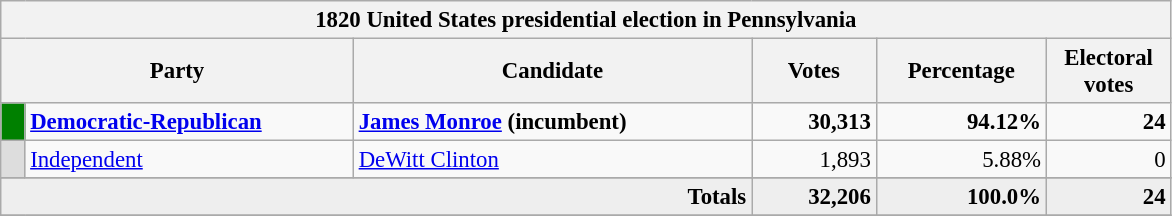<table class="wikitable" style="font-size: 95%;">
<tr>
<th colspan="6">1820 United States presidential election in Pennsylvania</th>
</tr>
<tr>
<th colspan="2" style="width: 15em">Party</th>
<th style="width: 17em">Candidate</th>
<th style="width: 5em">Votes</th>
<th style="width: 7em">Percentage</th>
<th style="width: 5em">Electoral votes</th>
</tr>
<tr>
<th style="background-color:#008000; width: 3px"></th>
<td style="width: 130px"><strong><a href='#'>Democratic-Republican</a></strong></td>
<td><strong><a href='#'>James Monroe</a> (incumbent)</strong></td>
<td align="right"><strong>30,313</strong></td>
<td align="right"><strong>94.12%</strong></td>
<td align="right"><strong>24</strong></td>
</tr>
<tr>
<th style="background-color:#DDDDDD; width: 3px"></th>
<td style="width: 130px"><a href='#'>Independent</a></td>
<td><a href='#'>DeWitt Clinton</a></td>
<td align="right">1,893</td>
<td align="right">5.88%</td>
<td align="right">0</td>
</tr>
<tr>
</tr>
<tr bgcolor="#EEEEEE">
<td colspan="3" align="right"><strong>Totals</strong></td>
<td align="right"><strong>32,206</strong></td>
<td align="right"><strong>100.0%</strong></td>
<td align="right"><strong>24</strong></td>
</tr>
<tr>
</tr>
</table>
